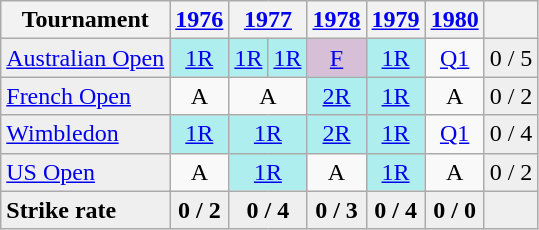<table class=wikitable style=text-align:center>
<tr>
<th>Tournament</th>
<th><a href='#'>1976</a></th>
<th colspan=2><a href='#'>1977</a></th>
<th><a href='#'>1978</a></th>
<th><a href='#'>1979</a></th>
<th><a href='#'>1980</a></th>
<th></th>
</tr>
<tr>
<td align=left bgcolor=#efefef><a href='#'>Australian Open</a></td>
<td bgcolor=afeeee><a href='#'>1R</a></td>
<td bgcolor=afeeee><a href='#'>1R</a></td>
<td bgcolor=afeeee><a href='#'>1R</a></td>
<td bgcolor=thistle><a href='#'>F</a></td>
<td bgcolor=afeeee><a href='#'>1R</a></td>
<td><a href='#'>Q1</a></td>
<td bgcolor=#efefef>0 / 5</td>
</tr>
<tr>
<td align=left bgcolor=#efefef><a href='#'>French Open</a></td>
<td>A</td>
<td colspan=2>A</td>
<td bgcolor=afeeee><a href='#'>2R</a></td>
<td bgcolor=afeeee><a href='#'>1R</a></td>
<td>A</td>
<td bgcolor=#efefef>0 / 2</td>
</tr>
<tr>
<td align=left bgcolor=#efefef><a href='#'>Wimbledon</a></td>
<td bgcolor=afeeee><a href='#'>1R</a></td>
<td bgcolor=afeeee colspan=2><a href='#'>1R</a></td>
<td bgcolor=afeeee><a href='#'>2R</a></td>
<td bgcolor=afeeee><a href='#'>1R</a></td>
<td><a href='#'>Q1</a></td>
<td bgcolor=#efefef>0 / 4</td>
</tr>
<tr>
<td align=left bgcolor=#efefef><a href='#'>US Open</a></td>
<td>A</td>
<td bgcolor=afeeee colspan=2><a href='#'>1R</a></td>
<td>A</td>
<td bgcolor=afeeee><a href='#'>1R</a></td>
<td>A</td>
<td bgcolor=#efefef>0 / 2</td>
</tr>
<tr style="font-weight:bold; background:#efefef;">
<td style=text-align:left>Strike rate</td>
<td>0 / 2</td>
<td colspan=2>0 / 4</td>
<td>0 / 3</td>
<td>0 / 4</td>
<td>0 / 0</td>
<td></td>
</tr>
</table>
